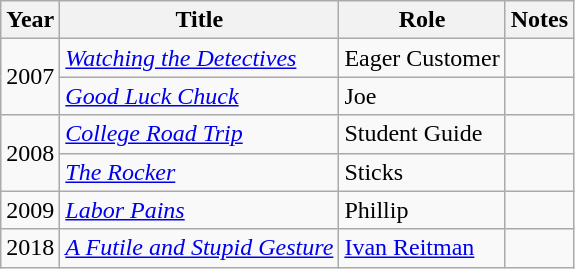<table class="wikitable">
<tr>
<th>Year</th>
<th>Title</th>
<th>Role</th>
<th>Notes</th>
</tr>
<tr>
<td rowspan="2">2007</td>
<td><a href='#'><em>Watching the Detectives</em></a></td>
<td>Eager Customer</td>
<td></td>
</tr>
<tr>
<td><em><a href='#'>Good Luck Chuck</a></em></td>
<td>Joe</td>
<td></td>
</tr>
<tr>
<td rowspan="2">2008</td>
<td><em><a href='#'>College Road Trip</a></em></td>
<td>Student Guide</td>
<td></td>
</tr>
<tr>
<td><a href='#'><em>The Rocker</em></a></td>
<td>Sticks</td>
<td></td>
</tr>
<tr>
<td>2009</td>
<td><em><a href='#'>Labor Pains</a></em></td>
<td>Phillip</td>
<td></td>
</tr>
<tr>
<td>2018</td>
<td><a href='#'><em>A Futile and Stupid Gesture</em></a></td>
<td><a href='#'>Ivan Reitman</a></td>
<td></td>
</tr>
</table>
